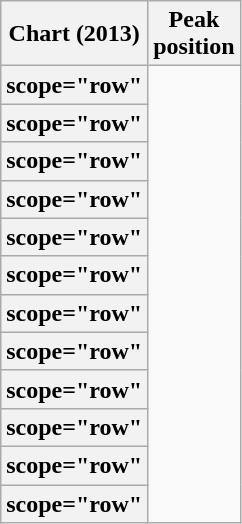<table class="wikitable sortable plainrowheaders">
<tr>
<th>Chart (2013)</th>
<th>Peak<br>position</th>
</tr>
<tr>
<th>scope="row"</th>
</tr>
<tr>
<th>scope="row"</th>
</tr>
<tr>
<th>scope="row"</th>
</tr>
<tr>
<th>scope="row"</th>
</tr>
<tr>
<th>scope="row"</th>
</tr>
<tr>
<th>scope="row"</th>
</tr>
<tr>
<th>scope="row"</th>
</tr>
<tr>
<th>scope="row"</th>
</tr>
<tr>
<th>scope="row"</th>
</tr>
<tr>
<th>scope="row"</th>
</tr>
<tr>
<th>scope="row"</th>
</tr>
<tr>
<th>scope="row"</th>
</tr>
</table>
